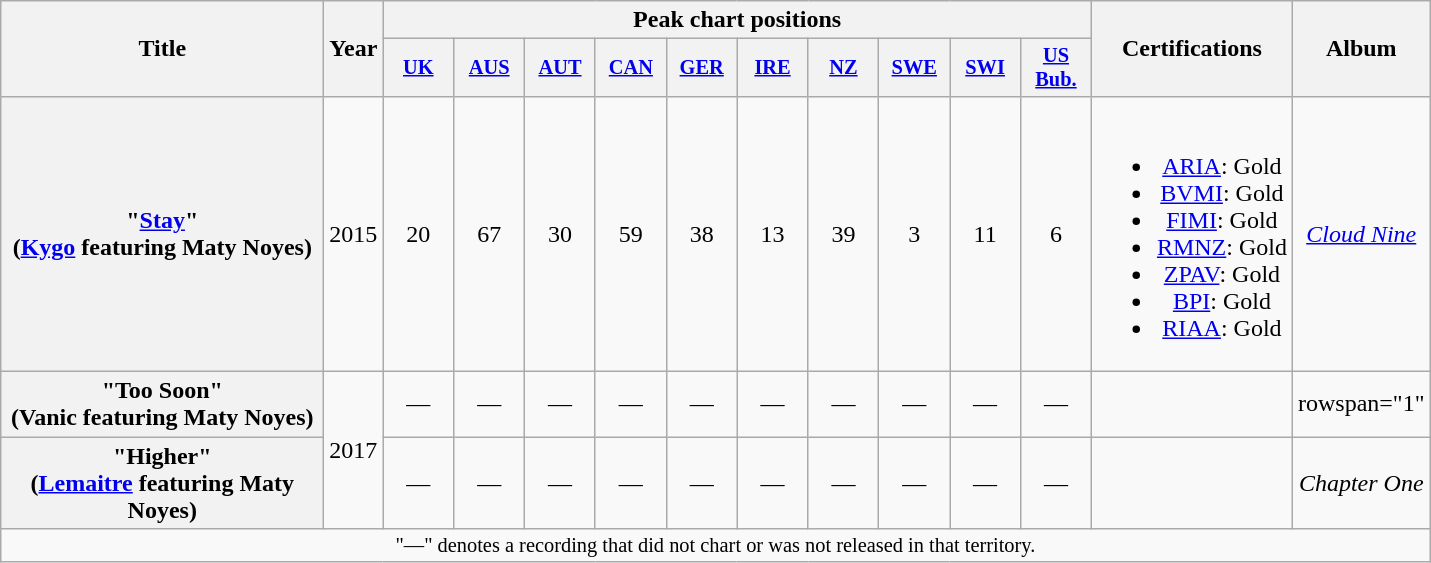<table class="wikitable plainrowheaders" style="text-align:center;">
<tr>
<th scope="col" style="width:13em;" rowspan="2">Title</th>
<th scope="col" style="width:1em;" rowspan="2">Year</th>
<th scope="col" colspan="10">Peak chart positions</th>
<th scope="col" rowspan="2">Certifications</th>
<th scope="col" rowspan="2">Album</th>
</tr>
<tr>
<th scope="col" style="width:3em;font-size:85%;"><a href='#'>UK</a><br></th>
<th scope="col" style="width:3em;font-size:85%;"><a href='#'>AUS</a><br></th>
<th scope="col" style="width:3em;font-size:85%;"><a href='#'>AUT</a><br></th>
<th scope="col" style="width:3em;font-size:85%;"><a href='#'>CAN</a><br></th>
<th scope="col" style="width:3em;font-size:85%;"><a href='#'>GER</a><br></th>
<th scope="col" style="width:3em;font-size:85%;"><a href='#'>IRE</a><br></th>
<th scope="col" style="width:3em;font-size:85%;"><a href='#'>NZ</a><br></th>
<th scope="col" style="width:3em;font-size:85%;"><a href='#'>SWE</a><br></th>
<th scope="col" style="width:3em;font-size:85%;"><a href='#'>SWI</a><br></th>
<th scope="col" style="width:3em;font-size:85%;"><a href='#'>US Bub.</a><br></th>
</tr>
<tr>
<th scope="row">"<a href='#'>Stay</a>"<br><span>(<a href='#'>Kygo</a> featuring Maty Noyes)</span></th>
<td>2015</td>
<td>20</td>
<td>67</td>
<td>30</td>
<td>59</td>
<td>38</td>
<td>13</td>
<td>39</td>
<td>3</td>
<td>11</td>
<td>6</td>
<td><br><ul><li><a href='#'>ARIA</a>: Gold</li><li><a href='#'>BVMI</a>: Gold</li><li><a href='#'>FIMI</a>: Gold</li><li><a href='#'>RMNZ</a>: Gold</li><li><a href='#'>ZPAV</a>: Gold</li><li><a href='#'>BPI</a>: Gold</li><li><a href='#'>RIAA</a>: Gold</li></ul></td>
<td><a href='#'><em>Cloud Nine</em></a></td>
</tr>
<tr>
<th scope="row">"Too Soon"<br><span>(Vanic featuring Maty Noyes)</span></th>
<td rowspan="2">2017</td>
<td>—</td>
<td>—</td>
<td>—</td>
<td>—</td>
<td>—</td>
<td>—</td>
<td>—</td>
<td>—</td>
<td>—</td>
<td>—</td>
<td></td>
<td>rowspan="1" </td>
</tr>
<tr>
<th scope="row">"Higher"<br><span>(<a href='#'>Lemaitre</a> featuring Maty Noyes)</span></th>
<td>—</td>
<td>—</td>
<td>—</td>
<td>—</td>
<td>—</td>
<td>—</td>
<td>—</td>
<td>—</td>
<td>—</td>
<td>—</td>
<td></td>
<td><em>Chapter One</em></td>
</tr>
<tr>
<td style="font-size:85%" colspan="20">"—" denotes a recording that did not chart or was not released in that territory.</td>
</tr>
</table>
